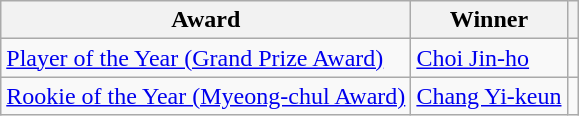<table class="wikitable">
<tr>
<th>Award</th>
<th>Winner</th>
<th></th>
</tr>
<tr>
<td><a href='#'>Player of the Year (Grand Prize Award)</a></td>
<td> <a href='#'>Choi Jin-ho</a></td>
<td></td>
</tr>
<tr>
<td><a href='#'>Rookie of the Year (Myeong-chul Award)</a></td>
<td> <a href='#'>Chang Yi-keun</a></td>
<td></td>
</tr>
</table>
